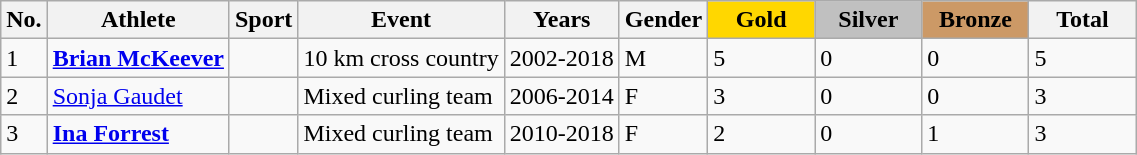<table class="wikitable sortable">
<tr>
<th>No.</th>
<th>Athlete</th>
<th>Sport</th>
<th>Event</th>
<th>Years</th>
<th>Gender</th>
<th style="background:gold; width:4.0em; font-weight:bold;">Gold</th>
<th style="background:silver; width:4.0em; font-weight:bold;">Silver</th>
<th style="background:#c96; width:4.0em; font-weight:bold;">Bronze</th>
<th style="width:4.0em;">Total</th>
</tr>
<tr>
<td>1</td>
<td><strong><a href='#'>Brian McKeever</a></strong></td>
<td></td>
<td>10 km cross country</td>
<td>2002-2018</td>
<td>M</td>
<td>5</td>
<td>0</td>
<td>0</td>
<td>5</td>
</tr>
<tr>
<td>2</td>
<td><a href='#'>Sonja Gaudet</a></td>
<td></td>
<td>Mixed curling team</td>
<td>2006-2014</td>
<td>F</td>
<td>3</td>
<td>0</td>
<td>0</td>
<td>3</td>
</tr>
<tr>
<td>3</td>
<td><strong><a href='#'>Ina Forrest</a></strong></td>
<td></td>
<td>Mixed curling team</td>
<td>2010-2018</td>
<td>F</td>
<td>2</td>
<td>0</td>
<td>1</td>
<td>3</td>
</tr>
</table>
